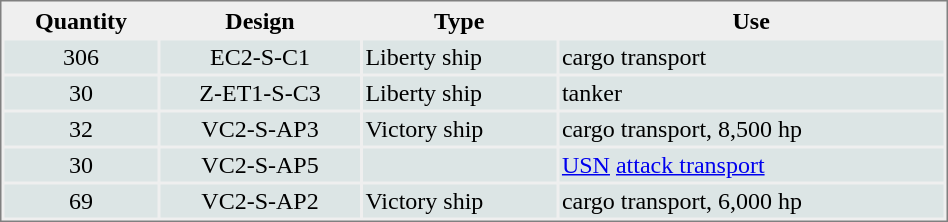<table style="border-style:solid;border-width:1px;border-color:#808080;background-color:#EFEFEF" cellspacing="2" cellpadding="2" width="50%" align="center">
<tr style="background:#EFEFEF;">
<th>Quantity</th>
<th>Design</th>
<th>Type</th>
<th>Use</th>
</tr>
<tr style="background:#DCE5E5;">
<td align="center">306</td>
<td align="center">EC2-S-C1</td>
<td>Liberty ship</td>
<td>cargo transport</td>
</tr>
<tr style="background:#DCE5E5;">
<td align="center">30</td>
<td align="center">Z-ET1-S-C3</td>
<td>Liberty ship</td>
<td>tanker</td>
</tr>
<tr style="background:#DCE5E5;">
<td align="center">32</td>
<td align="center">VC2-S-AP3</td>
<td>Victory ship</td>
<td>cargo transport, 8,500 hp</td>
</tr>
<tr style="background:#DCE5E5;">
<td align="center">30</td>
<td align="center">VC2-S-AP5</td>
<td></td>
<td><a href='#'>USN</a> <a href='#'>attack transport</a></td>
</tr>
<tr style="background:#DCE5E5;">
<td align="center">69</td>
<td align="center">VC2-S-AP2</td>
<td>Victory ship</td>
<td>cargo transport, 6,000 hp</td>
</tr>
</table>
